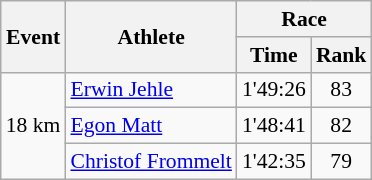<table class="wikitable" border="1" style="font-size:90%">
<tr>
<th rowspan=2>Event</th>
<th rowspan=2>Athlete</th>
<th colspan=2>Race</th>
</tr>
<tr>
<th>Time</th>
<th>Rank</th>
</tr>
<tr>
<td rowspan=3>18 km</td>
<td><a href='#'>Erwin Jehle</a></td>
<td align=center>1'49:26</td>
<td align=center>83</td>
</tr>
<tr>
<td><a href='#'>Egon Matt</a></td>
<td align=center>1'48:41</td>
<td align=center>82</td>
</tr>
<tr>
<td><a href='#'>Christof Frommelt</a></td>
<td align=center>1'42:35</td>
<td align=center>79</td>
</tr>
</table>
